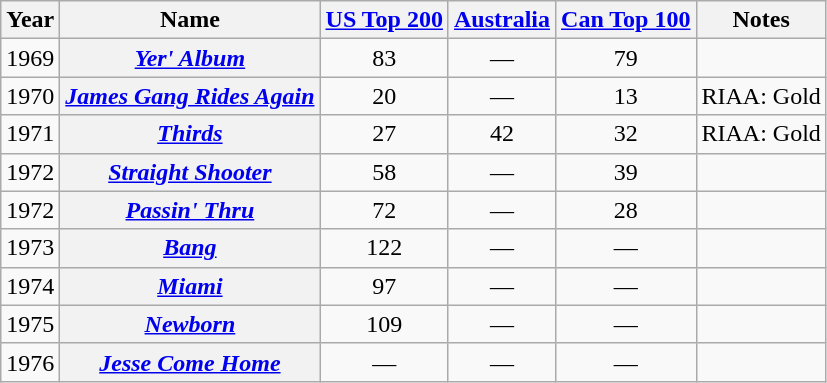<table class="wikitable plainrowheaders">
<tr>
<th scope="col">Year</th>
<th scope="col">Name</th>
<th scope="col"><a href='#'>US Top 200</a></th>
<th scope="col"><a href='#'>Australia</a></th>
<th scope="col"><a href='#'>Can Top 100</a></th>
<th scope="col">Notes</th>
</tr>
<tr>
<td>1969</td>
<th scope="row"><em><a href='#'>Yer' Album</a></em></th>
<td style="text-align:center;">83</td>
<td style="text-align:center;">—</td>
<td style="text-align:center;">79</td>
<td></td>
</tr>
<tr>
<td>1970</td>
<th scope="row"><em><a href='#'>James Gang Rides Again</a></em></th>
<td style="text-align:center;">20</td>
<td style="text-align:center;">—</td>
<td style="text-align:center;">13</td>
<td>RIAA: Gold</td>
</tr>
<tr>
<td>1971</td>
<th scope="row"><em><a href='#'>Thirds</a></em></th>
<td style="text-align:center;">27</td>
<td style="text-align:center;">42</td>
<td style="text-align:center;">32</td>
<td>RIAA: Gold</td>
</tr>
<tr>
<td>1972</td>
<th scope="row"><em><a href='#'>Straight Shooter</a></em></th>
<td style="text-align:center;">58</td>
<td style="text-align:center;">—</td>
<td style="text-align:center;">39</td>
<td></td>
</tr>
<tr>
<td>1972</td>
<th scope="row"><em><a href='#'>Passin' Thru</a></em></th>
<td style="text-align:center;">72</td>
<td style="text-align:center;">—</td>
<td style="text-align:center;">28</td>
<td></td>
</tr>
<tr>
<td>1973</td>
<th scope="row"><em><a href='#'>Bang</a></em></th>
<td style="text-align:center;">122</td>
<td style="text-align:center;">—</td>
<td style="text-align:center;">—</td>
<td></td>
</tr>
<tr>
<td>1974</td>
<th scope="row"><em><a href='#'>Miami</a></em></th>
<td style="text-align:center;">97</td>
<td style="text-align:center;">—</td>
<td style="text-align:center;">—</td>
<td></td>
</tr>
<tr>
<td>1975</td>
<th scope="row"><em><a href='#'>Newborn</a></em></th>
<td style="text-align:center;">109</td>
<td style="text-align:center;">—</td>
<td style="text-align:center;">—</td>
<td></td>
</tr>
<tr>
<td>1976</td>
<th scope="row"><em><a href='#'>Jesse Come Home</a></em></th>
<td style="text-align:center;">—</td>
<td style="text-align:center;">—</td>
<td style="text-align:center;">—</td>
<td></td>
</tr>
</table>
